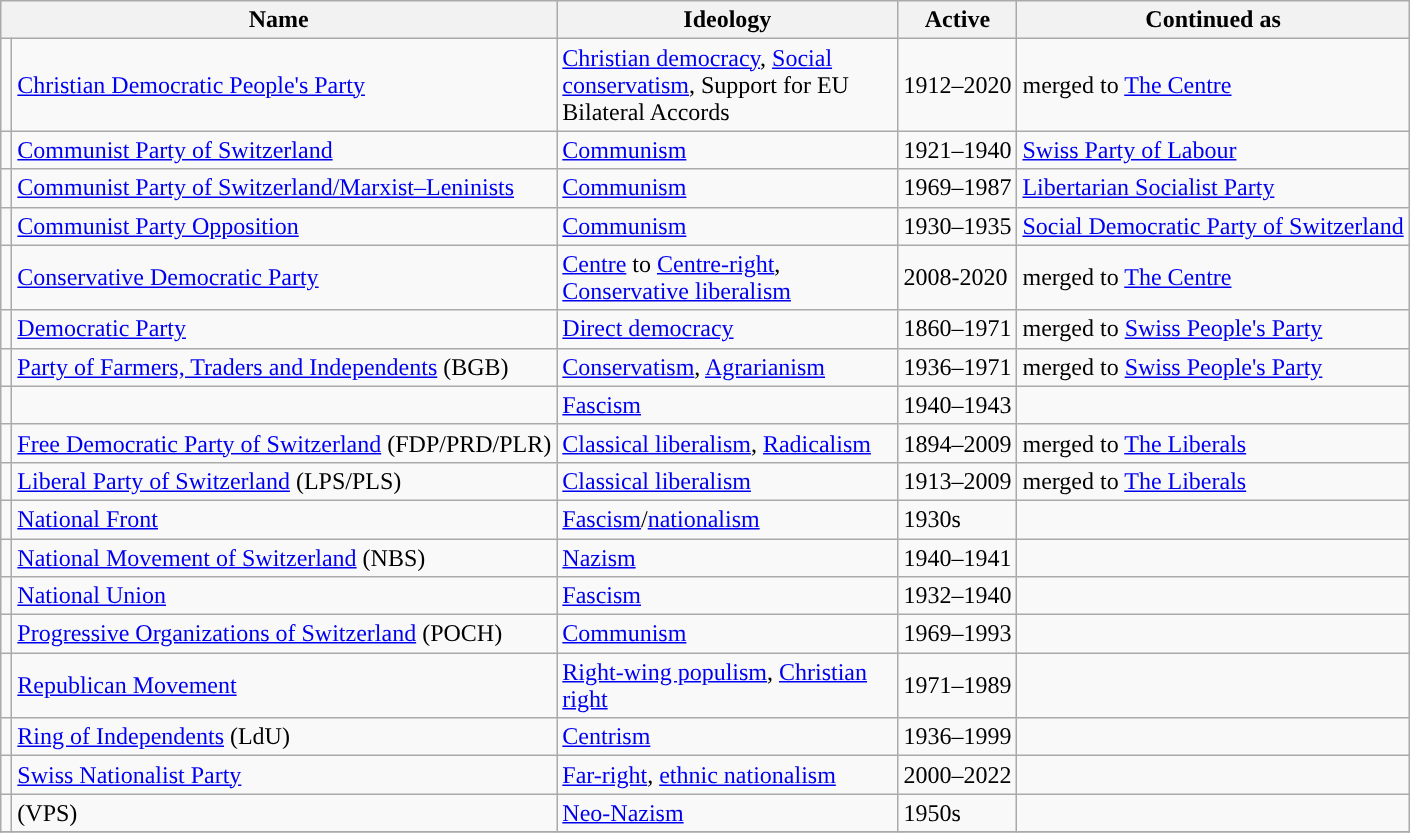<table class="wikitable sortable">
<tr ->
<th colspan="2">Name</th>
<th width=220px class="unsortable">Ideology</th>
<th>Active</th>
<th>Continued as</th>
</tr>
<tr>
<td></td>
<td><a href='#'>Christian Democratic People's Party</a></td>
<td><a href='#'>Christian democracy</a>, <a href='#'>Social conservatism</a>, Support for EU Bilateral Accords</td>
<td>1912–2020</td>
<td>merged to <a href='#'>The Centre</a></td>
</tr>
<tr ->
<td></td>
<td><a href='#'>Communist Party of Switzerland</a></td>
<td><a href='#'>Communism</a></td>
<td>1921–1940</td>
<td><a href='#'>Swiss Party of Labour</a></td>
</tr>
<tr ->
<td></td>
<td><a href='#'>Communist Party of Switzerland/Marxist–Leninists</a></td>
<td><a href='#'>Communism</a></td>
<td>1969–1987</td>
<td><a href='#'>Libertarian Socialist Party</a></td>
</tr>
<tr ->
<td></td>
<td><a href='#'>Communist Party Opposition</a></td>
<td><a href='#'>Communism</a></td>
<td>1930–1935</td>
<td><a href='#'>Social Democratic Party of Switzerland</a></td>
</tr>
<tr ->
<td></td>
<td><a href='#'>Conservative Democratic Party</a></td>
<td><a href='#'>Centre</a> to <a href='#'>Centre-right</a>, <a href='#'>Conservative liberalism</a></td>
<td>2008-2020</td>
<td>merged to <a href='#'>The Centre</a></td>
</tr>
<tr ->
<td style="background-color: "></td>
<td><a href='#'>Democratic Party</a></td>
<td><a href='#'>Direct democracy</a></td>
<td>1860–1971</td>
<td>merged to <a href='#'>Swiss People's Party</a></td>
</tr>
<tr ->
<td style="background-color: "></td>
<td><a href='#'>Party of Farmers, Traders and Independents</a> (BGB)</td>
<td><a href='#'>Conservatism</a>, <a href='#'>Agrarianism</a></td>
<td>1936–1971</td>
<td>merged to <a href='#'>Swiss People's Party</a></td>
</tr>
<tr ->
<td></td>
<td></td>
<td><a href='#'>Fascism</a></td>
<td>1940–1943</td>
<td></td>
</tr>
<tr ->
<td style="background-color: "></td>
<td><a href='#'>Free Democratic Party of Switzerland</a> (FDP/PRD/PLR)</td>
<td><a href='#'>Classical liberalism</a>, <a href='#'>Radicalism</a></td>
<td>1894–2009</td>
<td>merged to <a href='#'>The Liberals</a></td>
</tr>
<tr ->
<td style="background-color: "></td>
<td><a href='#'>Liberal Party of Switzerland</a>  (LPS/PLS)</td>
<td><a href='#'>Classical liberalism</a></td>
<td>1913–2009</td>
<td>merged to <a href='#'>The Liberals</a></td>
</tr>
<tr ->
<td></td>
<td><a href='#'>National Front</a></td>
<td><a href='#'>Fascism</a>/<a href='#'>nationalism</a></td>
<td>1930s</td>
<td></td>
</tr>
<tr ->
<td></td>
<td><a href='#'>National Movement of Switzerland</a> (NBS)</td>
<td><a href='#'>Nazism</a></td>
<td>1940–1941</td>
<td></td>
</tr>
<tr ->
<td></td>
<td><a href='#'>National Union</a></td>
<td><a href='#'>Fascism</a></td>
<td>1932–1940</td>
<td></td>
</tr>
<tr ->
<td></td>
<td><a href='#'>Progressive Organizations of Switzerland</a> (POCH)</td>
<td><a href='#'>Communism</a></td>
<td>1969–1993</td>
<td></td>
</tr>
<tr ->
<td></td>
<td><a href='#'>Republican Movement</a></td>
<td><a href='#'>Right-wing populism</a>, <a href='#'>Christian right</a></td>
<td>1971–1989</td>
<td></td>
</tr>
<tr ->
<td></td>
<td><a href='#'>Ring of Independents</a> (LdU)</td>
<td><a href='#'>Centrism</a></td>
<td>1936–1999</td>
<td></td>
</tr>
<tr>
<td></td>
<td><a href='#'>Swiss Nationalist Party</a></td>
<td><a href='#'>Far-right</a>, <a href='#'>ethnic nationalism</a></td>
<td>2000–2022</td>
<td></td>
</tr>
<tr ->
<td></td>
<td> (VPS)</td>
<td><a href='#'>Neo-Nazism</a></td>
<td>1950s</td>
<td></td>
</tr>
<tr ->
</tr>
</table>
